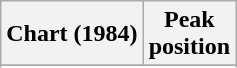<table class="wikitable sortable plainrowheaders" style="text-align:center">
<tr>
<th scope="col">Chart (1984)</th>
<th scope="col">Peak<br>position</th>
</tr>
<tr>
</tr>
<tr>
</tr>
<tr>
</tr>
</table>
